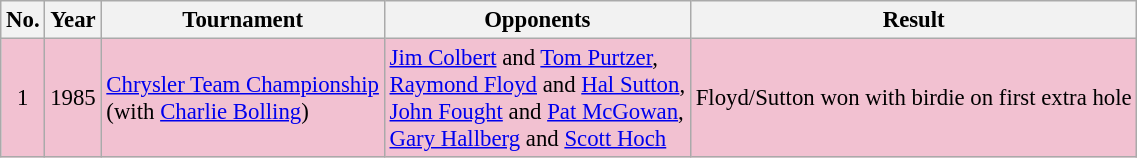<table class="wikitable" style="font-size:95%;">
<tr>
<th>No.</th>
<th>Year</th>
<th>Tournament</th>
<th>Opponents</th>
<th>Result</th>
</tr>
<tr style="background:#F2C1D1;">
<td align=center>1</td>
<td>1985</td>
<td><a href='#'>Chrysler Team Championship</a><br>(with  <a href='#'>Charlie Bolling</a>)</td>
<td> <a href='#'>Jim Colbert</a> and  <a href='#'>Tom Purtzer</a>,<br> <a href='#'>Raymond Floyd</a> and  <a href='#'>Hal Sutton</a>,<br> <a href='#'>John Fought</a> and  <a href='#'>Pat McGowan</a>,<br> <a href='#'>Gary Hallberg</a> and  <a href='#'>Scott Hoch</a></td>
<td>Floyd/Sutton won with birdie on first extra hole</td>
</tr>
</table>
